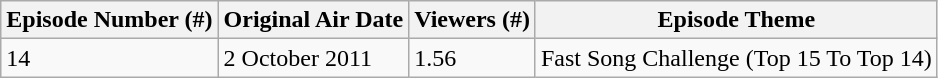<table class="wikitable">
<tr>
<th>Episode Number (#)</th>
<th>Original Air Date</th>
<th>Viewers (#)</th>
<th>Episode Theme</th>
</tr>
<tr>
<td>14</td>
<td>2 October 2011</td>
<td>1.56</td>
<td>Fast Song Challenge (Top 15 To Top 14)</td>
</tr>
</table>
